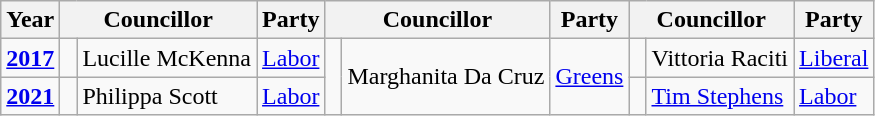<table class="wikitable">
<tr>
<th>Year</th>
<th colspan="2">Councillor</th>
<th>Party</th>
<th colspan="2">Councillor</th>
<th>Party</th>
<th colspan="2">Councillor</th>
<th>Party</th>
</tr>
<tr>
<td><strong><a href='#'>2017</a></strong></td>
<td rowspan="1" width="1px" > </td>
<td rowspan="1">Lucille McKenna</td>
<td rowspan="1"><a href='#'>Labor</a></td>
<td rowspan="2" width="1px" > </td>
<td rowspan="2">Marghanita Da Cruz</td>
<td rowspan="2"><a href='#'>Greens</a></td>
<td rowspan="1" width="1px" > </td>
<td rowspan="1">Vittoria Raciti</td>
<td rowspan="1"><a href='#'>Liberal</a></td>
</tr>
<tr>
<td><strong><a href='#'>2021</a></strong></td>
<td rowspan="1" width="1px" > </td>
<td rowspan="1">Philippa Scott</td>
<td rowspan="1"><a href='#'>Labor</a></td>
<td rowspan="1" width="1px" > </td>
<td rowspan="1"><a href='#'>Tim Stephens</a></td>
<td rowspan="1"><a href='#'>Labor</a></td>
</tr>
</table>
